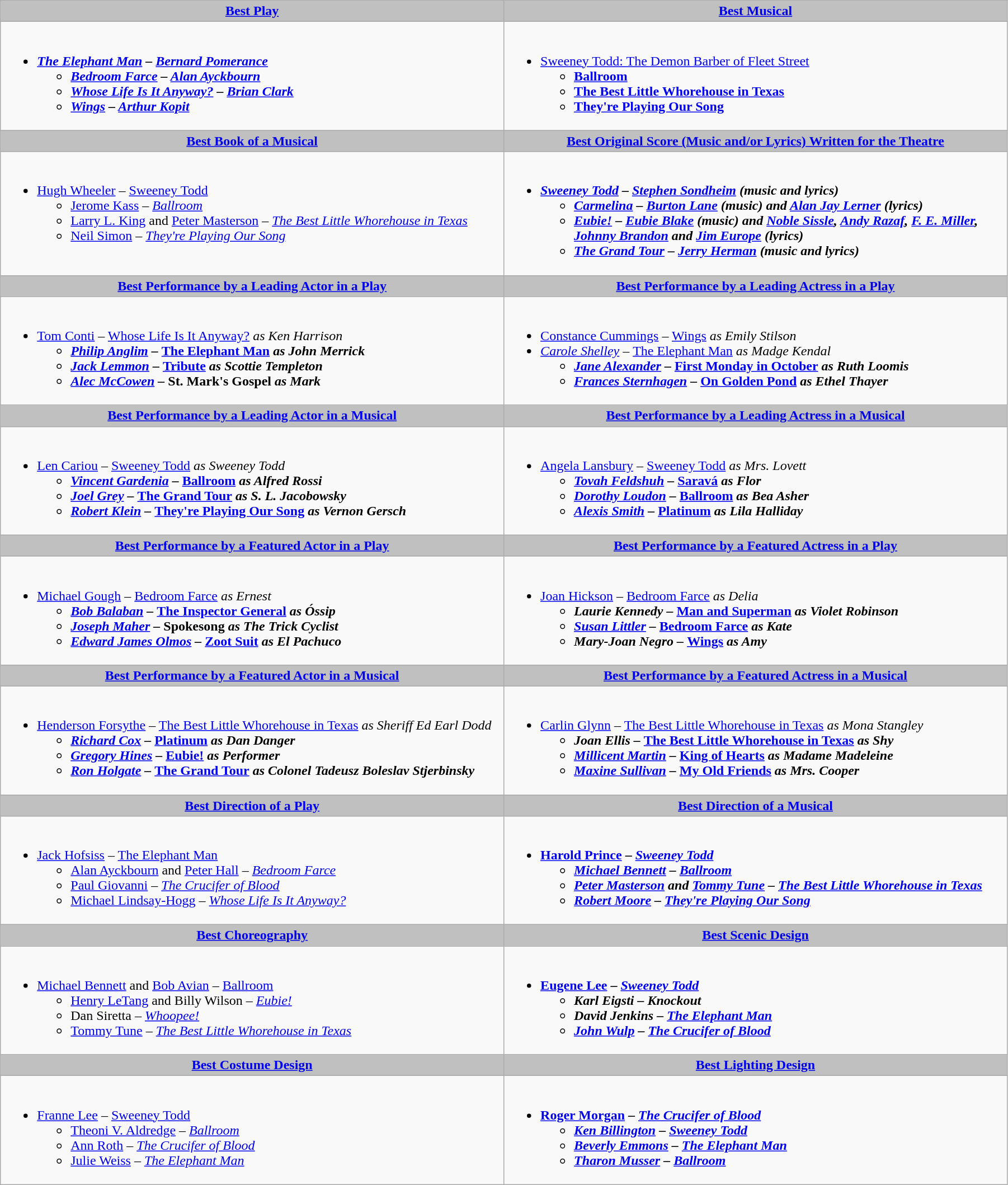<table class=wikitable width="95%">
<tr>
<th style="background:#C0C0C0;" ! width="50%"><a href='#'>Best Play</a></th>
<th style="background:#C0C0C0;" ! width="50%"><a href='#'>Best Musical</a></th>
</tr>
<tr>
<td valign="top"><br><ul><li><strong><em><a href='#'>The Elephant Man</a><em> – <a href='#'>Bernard Pomerance</a><strong><ul><li></em><a href='#'>Bedroom Farce</a><em> – <a href='#'>Alan Ayckbourn</a></li><li></em><a href='#'>Whose Life Is It Anyway?</a><em> – <a href='#'>Brian Clark</a></li><li></em><a href='#'>Wings</a><em> – <a href='#'>Arthur Kopit</a></li></ul></li></ul></td>
<td valign="top"><br><ul><li></em></strong><a href='#'>Sweeney Todd: The Demon Barber of Fleet Street</a><strong><em><ul><li></em><a href='#'>Ballroom</a><em></li><li></em><a href='#'>The Best Little Whorehouse in Texas</a><em></li><li></em><a href='#'>They're Playing Our Song</a><em></li></ul></li></ul></td>
</tr>
<tr>
<th style="background:#C0C0C0;" ! style="width="50%"><a href='#'>Best Book of a Musical</a></th>
<th style="background:#C0C0C0;" ! style="width="50%"><a href='#'>Best Original Score (Music and/or Lyrics) Written for the Theatre</a></th>
</tr>
<tr>
<td valign="top"><br><ul><li></strong><a href='#'>Hugh Wheeler</a> – </em><a href='#'>Sweeney Todd</a></em></strong><ul><li><a href='#'>Jerome Kass</a> – <em><a href='#'>Ballroom</a></em></li><li><a href='#'>Larry L. King</a> and <a href='#'>Peter Masterson</a> – <em><a href='#'>The Best Little Whorehouse in Texas</a></em></li><li><a href='#'>Neil Simon</a> – <em><a href='#'>They're Playing Our Song</a></em></li></ul></li></ul></td>
<td valign="top"><br><ul><li><strong><em><a href='#'>Sweeney Todd</a><em> – <a href='#'>Stephen Sondheim</a> (music and lyrics)<strong><ul><li></em><a href='#'>Carmelina</a><em> – <a href='#'>Burton Lane</a> (music) and <a href='#'>Alan Jay Lerner</a> (lyrics)</li><li></em><a href='#'>Eubie!</a><em> – <a href='#'>Eubie Blake</a> (music) and <a href='#'>Noble Sissle</a>, <a href='#'>Andy Razaf</a>, <a href='#'>F. E. Miller</a>, <a href='#'>Johnny Brandon</a> and <a href='#'>Jim Europe</a> (lyrics)</li><li></em><a href='#'>The Grand Tour</a><em> – <a href='#'>Jerry Herman</a> (music and lyrics)</li></ul></li></ul></td>
</tr>
<tr>
<th style="background:#C0C0C0;" ! style="width="50%"><a href='#'>Best Performance by a Leading Actor in a Play</a></th>
<th style="background:#C0C0C0;" ! style="width="50%"><a href='#'>Best Performance by a Leading Actress in a Play</a></th>
</tr>
<tr>
<td valign="top"><br><ul><li></strong><a href='#'>Tom Conti</a> – </em><a href='#'>Whose Life Is It Anyway?</a><em> as Ken Harrison<strong><ul><li><a href='#'>Philip Anglim</a> – </em><a href='#'>The Elephant Man</a><em> as John Merrick</li><li><a href='#'>Jack Lemmon</a> – </em><a href='#'>Tribute</a><em> as Scottie Templeton</li><li><a href='#'>Alec McCowen</a> – </em>St. Mark's Gospel<em> as Mark</li></ul></li></ul></td>
<td valign="top"><br><ul><li></strong><a href='#'>Constance Cummings</a> – </em><a href='#'>Wings</a><em> as Emily Stilson<strong></li><li></strong><a href='#'>Carole Shelley</a> – </em><a href='#'>The Elephant Man</a><em> as Madge Kendal<strong><ul><li><a href='#'>Jane Alexander</a> – </em><a href='#'>First Monday in October</a><em> as Ruth Loomis</li><li><a href='#'>Frances Sternhagen</a> – </em><a href='#'>On Golden Pond</a><em> as Ethel Thayer</li></ul></li></ul></td>
</tr>
<tr>
<th style="background:#C0C0C0;" ! style="width="50%"><a href='#'>Best Performance by a Leading Actor in a Musical</a></th>
<th style="background:#C0C0C0;" ! style="width="50%"><a href='#'>Best Performance by a Leading Actress in a Musical</a></th>
</tr>
<tr>
<td valign="top"><br><ul><li></strong><a href='#'>Len Cariou</a> – </em><a href='#'>Sweeney Todd</a><em> as Sweeney Todd<strong><ul><li><a href='#'>Vincent Gardenia</a> – </em><a href='#'>Ballroom</a><em> as Alfred Rossi</li><li><a href='#'>Joel Grey</a> – </em><a href='#'>The Grand Tour</a><em> as S. L. Jacobowsky</li><li><a href='#'>Robert Klein</a> – </em><a href='#'>They're Playing Our Song</a><em> as Vernon Gersch</li></ul></li></ul></td>
<td valign="top"><br><ul><li></strong><a href='#'>Angela Lansbury</a> – </em><a href='#'>Sweeney Todd</a><em> as Mrs. Lovett<strong><ul><li><a href='#'>Tovah Feldshuh</a> – </em><a href='#'>Saravá</a><em> as Flor</li><li><a href='#'>Dorothy Loudon</a> – </em><a href='#'>Ballroom</a><em> as Bea Asher</li><li><a href='#'>Alexis Smith</a> – </em><a href='#'>Platinum</a><em> as Lila Halliday</li></ul></li></ul></td>
</tr>
<tr>
<th style="background:#C0C0C0;" ! style="width="50%"><a href='#'>Best Performance by a Featured Actor in a Play</a></th>
<th style="background:#C0C0C0;" ! style="width="50%"><a href='#'>Best Performance by a Featured Actress in a Play</a></th>
</tr>
<tr>
<td valign="top"><br><ul><li></strong><a href='#'>Michael Gough</a> – </em><a href='#'>Bedroom Farce</a><em> as Ernest<strong><ul><li><a href='#'>Bob Balaban</a> – </em><a href='#'>The Inspector General</a><em> as Óssip</li><li><a href='#'>Joseph Maher</a> – </em>Spokesong<em> as The Trick Cyclist</li><li><a href='#'>Edward James Olmos</a> – </em><a href='#'>Zoot Suit</a><em> as El Pachuco</li></ul></li></ul></td>
<td valign="top"><br><ul><li></strong><a href='#'>Joan Hickson</a> – </em><a href='#'>Bedroom Farce</a><em> as Delia<strong><ul><li>Laurie Kennedy – </em><a href='#'>Man and Superman</a><em> as Violet Robinson</li><li><a href='#'>Susan Littler</a> – </em><a href='#'>Bedroom Farce</a><em> as Kate</li><li>Mary-Joan Negro – </em><a href='#'>Wings</a><em> as Amy</li></ul></li></ul></td>
</tr>
<tr>
<th style="background:#C0C0C0;" ! style="width="50%"><a href='#'>Best Performance by a Featured Actor in a Musical</a></th>
<th style="background:#C0C0C0;" ! style="width="50%"><a href='#'>Best Performance by a Featured Actress in a Musical</a></th>
</tr>
<tr>
<td valign="top"><br><ul><li></strong><a href='#'>Henderson Forsythe</a> – </em><a href='#'>The Best Little Whorehouse in Texas</a><em> as Sheriff Ed Earl Dodd<strong><ul><li><a href='#'>Richard Cox</a> – </em><a href='#'>Platinum</a><em> as Dan Danger</li><li><a href='#'>Gregory Hines</a> – </em><a href='#'>Eubie!</a><em> as Performer</li><li><a href='#'>Ron Holgate</a> – </em><a href='#'>The Grand Tour</a><em> as Colonel Tadeusz Boleslav Stjerbinsky</li></ul></li></ul></td>
<td valign="top"><br><ul><li></strong><a href='#'>Carlin Glynn</a> – </em><a href='#'>The Best Little Whorehouse in Texas</a><em> as Mona Stangley<strong><ul><li>Joan Ellis – </em><a href='#'>The Best Little Whorehouse in Texas</a><em> as Shy</li><li><a href='#'>Millicent Martin</a> – </em><a href='#'>King of Hearts</a><em> as Madame Madeleine</li><li><a href='#'>Maxine Sullivan</a> – </em><a href='#'>My Old Friends</a><em> as Mrs. Cooper</li></ul></li></ul></td>
</tr>
<tr>
<th style="background:#C0C0C0;" ! style="width="50%"><a href='#'>Best Direction of a Play</a></th>
<th style="background:#C0C0C0;" ! style="width="50%"><a href='#'>Best Direction of a Musical</a></th>
</tr>
<tr>
<td valign="top"><br><ul><li></strong><a href='#'>Jack Hofsiss</a> – </em><a href='#'>The Elephant Man</a></em></strong><ul><li><a href='#'>Alan Ayckbourn</a> and <a href='#'>Peter Hall</a> – <em><a href='#'>Bedroom Farce</a></em></li><li><a href='#'>Paul Giovanni</a> – <em><a href='#'>The Crucifer of Blood</a></em></li><li><a href='#'>Michael Lindsay-Hogg</a> – <em><a href='#'>Whose Life Is It Anyway?</a></em></li></ul></li></ul></td>
<td valign="top"><br><ul><li><strong><a href='#'>Harold Prince</a> – <em><a href='#'>Sweeney Todd</a><strong><em><ul><li><a href='#'>Michael Bennett</a> – </em><a href='#'>Ballroom</a><em></li><li><a href='#'>Peter Masterson</a> and <a href='#'>Tommy Tune</a> – </em><a href='#'>The Best Little Whorehouse in Texas</a><em></li><li><a href='#'>Robert Moore</a> – </em><a href='#'>They're Playing Our Song</a><em></li></ul></li></ul></td>
</tr>
<tr>
<th style="background:#C0C0C0;" ! style="width="50%"><a href='#'>Best Choreography</a></th>
<th style="background:#C0C0C0;" ! style="width="50%"><a href='#'>Best Scenic Design</a></th>
</tr>
<tr>
<td valign="top"><br><ul><li></strong><a href='#'>Michael Bennett</a> and <a href='#'>Bob Avian</a> – </em><a href='#'>Ballroom</a></em></strong><ul><li><a href='#'>Henry LeTang</a> and Billy Wilson – <em><a href='#'>Eubie!</a></em></li><li>Dan Siretta – <em><a href='#'>Whoopee!</a></em></li><li><a href='#'>Tommy Tune</a> – <em><a href='#'>The Best Little Whorehouse in Texas</a></em></li></ul></li></ul></td>
<td valign="top"><br><ul><li><strong><a href='#'>Eugene Lee</a> – <em><a href='#'>Sweeney Todd</a><strong><em><ul><li>Karl Eigsti – </em>Knockout<em></li><li>David Jenkins – </em><a href='#'>The Elephant Man</a><em></li><li><a href='#'>John Wulp</a> – </em><a href='#'>The Crucifer of Blood</a><em></li></ul></li></ul></td>
</tr>
<tr>
<th style="background:#C0C0C0;" ! style="width="50%"><a href='#'>Best Costume Design</a></th>
<th style="background:#C0C0C0;" ! style="width="50%"><a href='#'>Best Lighting Design</a></th>
</tr>
<tr>
<td valign="top"><br><ul><li></strong><a href='#'>Franne Lee</a> – </em><a href='#'>Sweeney Todd</a></em></strong><ul><li><a href='#'>Theoni V. Aldredge</a> – <em><a href='#'>Ballroom</a></em></li><li><a href='#'>Ann Roth</a> – <em><a href='#'>The Crucifer of Blood</a></em></li><li><a href='#'>Julie Weiss</a> – <em><a href='#'>The Elephant Man</a></em></li></ul></li></ul></td>
<td valign="top"><br><ul><li><strong><a href='#'>Roger Morgan</a> – <em><a href='#'>The Crucifer of Blood</a><strong><em><ul><li><a href='#'>Ken Billington</a> – </em><a href='#'>Sweeney Todd</a><em></li><li><a href='#'>Beverly Emmons</a> – </em><a href='#'>The Elephant Man</a><em></li><li><a href='#'>Tharon Musser</a> – </em><a href='#'>Ballroom</a><em></li></ul></li></ul></td>
</tr>
</table>
